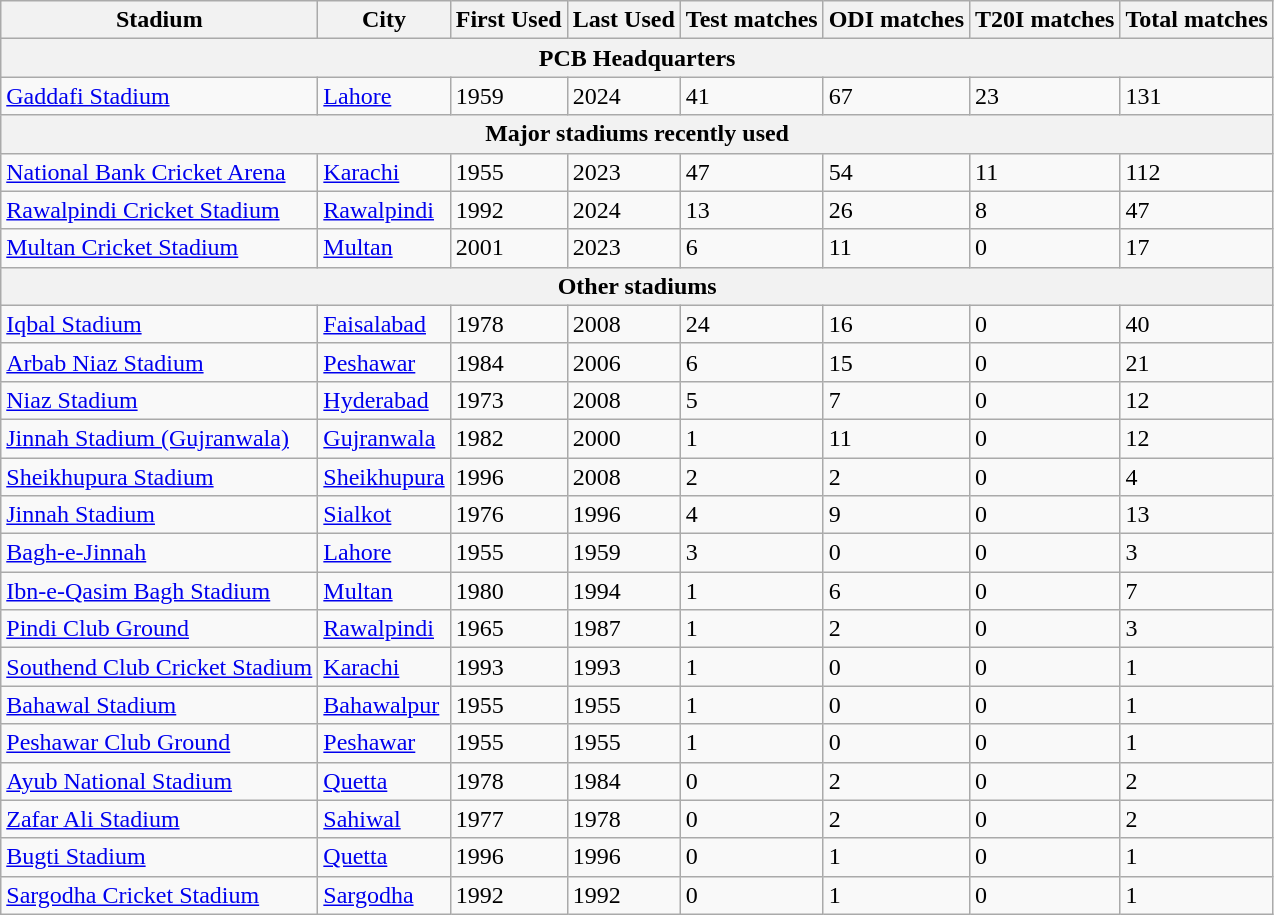<table class="wikitable sortable">
<tr>
<th>Stadium</th>
<th>City</th>
<th>First Used</th>
<th>Last Used</th>
<th>Test matches</th>
<th>ODI matches</th>
<th>T20I matches</th>
<th>Total matches</th>
</tr>
<tr>
<th colspan=8>PCB Headquarters</th>
</tr>
<tr>
<td><a href='#'>Gaddafi Stadium</a></td>
<td><a href='#'>Lahore</a></td>
<td>1959</td>
<td>2024</td>
<td>41</td>
<td>67</td>
<td>23</td>
<td>131</td>
</tr>
<tr>
<th colspan=8>Major stadiums recently used</th>
</tr>
<tr>
<td><a href='#'>National Bank Cricket Arena</a></td>
<td><a href='#'>Karachi</a></td>
<td>1955</td>
<td>2023</td>
<td>47</td>
<td>54</td>
<td>11</td>
<td>112</td>
</tr>
<tr>
<td><a href='#'>Rawalpindi Cricket Stadium</a></td>
<td><a href='#'>Rawalpindi</a></td>
<td>1992</td>
<td>2024</td>
<td>13</td>
<td>26</td>
<td>8</td>
<td>47</td>
</tr>
<tr>
<td><a href='#'>Multan Cricket Stadium</a></td>
<td><a href='#'>Multan</a></td>
<td>2001</td>
<td>2023</td>
<td>6</td>
<td>11</td>
<td>0</td>
<td>17</td>
</tr>
<tr>
<th colspan=8>Other stadiums</th>
</tr>
<tr>
<td><a href='#'>Iqbal Stadium</a></td>
<td><a href='#'>Faisalabad</a></td>
<td>1978</td>
<td>2008</td>
<td>24</td>
<td>16</td>
<td>0</td>
<td>40</td>
</tr>
<tr>
<td><a href='#'>Arbab Niaz Stadium</a></td>
<td><a href='#'>Peshawar</a></td>
<td>1984</td>
<td>2006</td>
<td>6</td>
<td>15</td>
<td>0</td>
<td>21</td>
</tr>
<tr>
<td><a href='#'>Niaz Stadium</a></td>
<td><a href='#'>Hyderabad</a></td>
<td>1973</td>
<td>2008</td>
<td>5</td>
<td>7</td>
<td>0</td>
<td>12</td>
</tr>
<tr>
<td><a href='#'>Jinnah Stadium (Gujranwala)</a></td>
<td><a href='#'>Gujranwala</a></td>
<td>1982</td>
<td>2000</td>
<td>1</td>
<td>11</td>
<td>0</td>
<td>12</td>
</tr>
<tr>
<td><a href='#'>Sheikhupura Stadium</a></td>
<td><a href='#'>Sheikhupura</a></td>
<td>1996</td>
<td>2008</td>
<td>2</td>
<td>2</td>
<td>0</td>
<td>4</td>
</tr>
<tr>
<td><a href='#'>Jinnah Stadium</a></td>
<td><a href='#'>Sialkot</a></td>
<td>1976</td>
<td>1996</td>
<td>4</td>
<td>9</td>
<td>0</td>
<td>13</td>
</tr>
<tr>
<td><a href='#'>Bagh-e-Jinnah</a></td>
<td><a href='#'>Lahore</a></td>
<td>1955</td>
<td>1959</td>
<td>3</td>
<td>0</td>
<td>0</td>
<td>3</td>
</tr>
<tr>
<td><a href='#'>Ibn-e-Qasim Bagh Stadium</a></td>
<td><a href='#'>Multan</a></td>
<td>1980</td>
<td>1994</td>
<td>1</td>
<td>6</td>
<td>0</td>
<td>7</td>
</tr>
<tr>
<td><a href='#'>Pindi Club Ground</a></td>
<td><a href='#'>Rawalpindi</a></td>
<td>1965</td>
<td>1987</td>
<td>1</td>
<td>2</td>
<td>0</td>
<td>3</td>
</tr>
<tr>
<td><a href='#'>Southend Club Cricket Stadium</a></td>
<td><a href='#'>Karachi</a></td>
<td>1993</td>
<td>1993</td>
<td>1</td>
<td>0</td>
<td>0</td>
<td>1</td>
</tr>
<tr>
<td><a href='#'>Bahawal Stadium</a></td>
<td><a href='#'>Bahawalpur</a></td>
<td>1955</td>
<td>1955</td>
<td>1</td>
<td>0</td>
<td>0</td>
<td>1</td>
</tr>
<tr>
<td><a href='#'>Peshawar Club Ground</a></td>
<td><a href='#'>Peshawar</a></td>
<td>1955</td>
<td>1955</td>
<td>1</td>
<td>0</td>
<td>0</td>
<td>1</td>
</tr>
<tr>
<td><a href='#'>Ayub National Stadium</a></td>
<td><a href='#'>Quetta</a></td>
<td>1978</td>
<td>1984</td>
<td>0</td>
<td>2</td>
<td>0</td>
<td>2</td>
</tr>
<tr>
<td><a href='#'>Zafar Ali Stadium</a></td>
<td><a href='#'>Sahiwal</a></td>
<td>1977</td>
<td>1978</td>
<td>0</td>
<td>2</td>
<td>0</td>
<td>2</td>
</tr>
<tr>
<td><a href='#'>Bugti Stadium</a></td>
<td><a href='#'>Quetta</a></td>
<td>1996</td>
<td>1996</td>
<td>0</td>
<td>1</td>
<td>0</td>
<td>1</td>
</tr>
<tr>
<td><a href='#'>Sargodha Cricket Stadium</a></td>
<td><a href='#'>Sargodha</a></td>
<td>1992</td>
<td>1992</td>
<td>0</td>
<td>1</td>
<td>0</td>
<td>1</td>
</tr>
</table>
